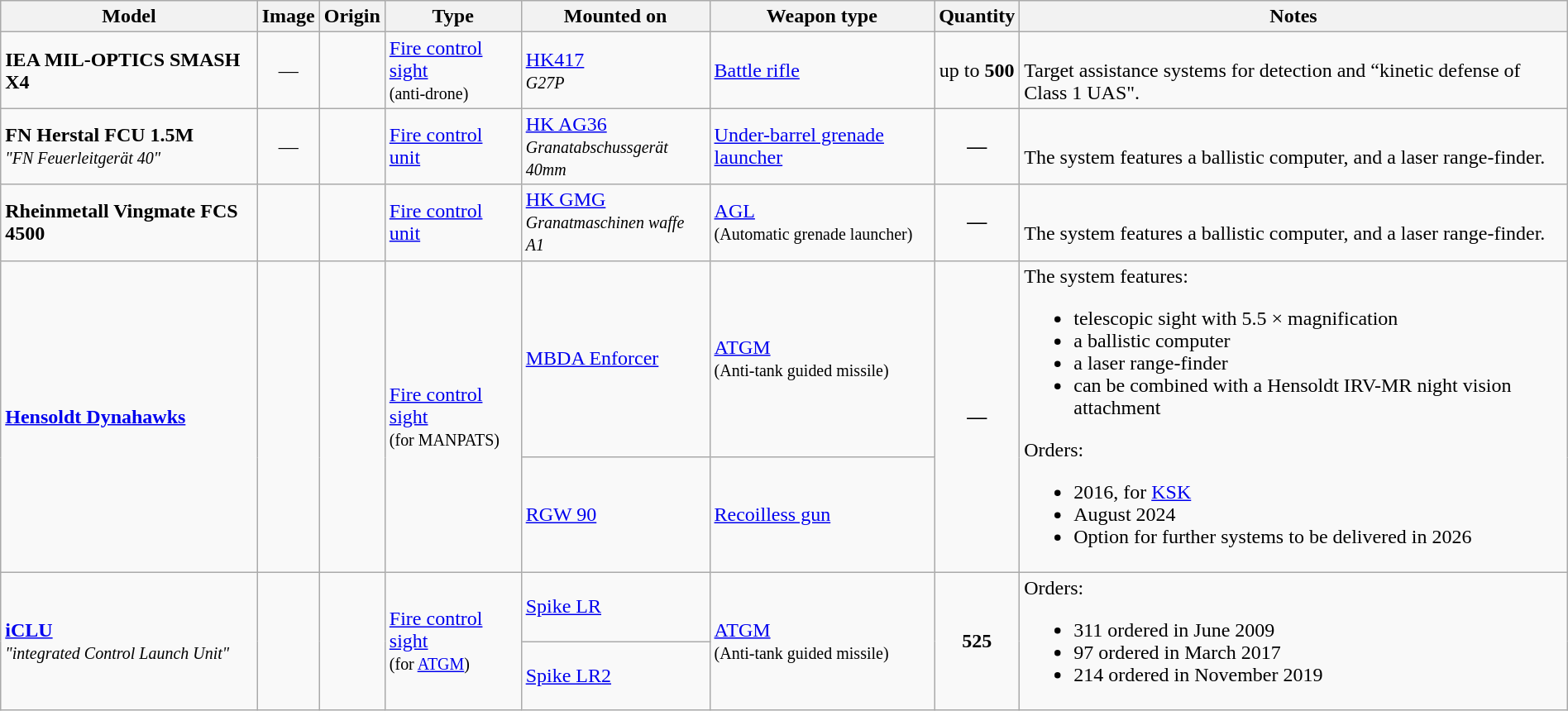<table class="wikitable" style="width:100%;">
<tr>
<th>Model</th>
<th>Image</th>
<th>Origin</th>
<th>Type</th>
<th>Mounted on</th>
<th>Weapon type</th>
<th>Quantity</th>
<th>Notes</th>
</tr>
<tr>
<td><strong>IEA MIL-OPTICS SMASH X4</strong></td>
<td style="text-align: center;">—</td>
<td><small></small></td>
<td><a href='#'>Fire control sight</a><br><small>(anti-drone)</small></td>
<td><a href='#'>HK417</a><br><em><small>G27P</small></em></td>
<td><a href='#'>Battle rifle</a></td>
<td style="text-align: center;">up to <strong>500</strong></td>
<td><br>Target assistance systems for detection and “kinetic defense of Class 1 UAS".</td>
</tr>
<tr>
<td><strong>FN Herstal FCU 1.5M</strong><br><em><small>"FN Feuerleitgerät 40"</small></em></td>
<td style="text-align: center;">—</td>
<td><small></small></td>
<td><a href='#'>Fire control unit</a></td>
<td><a href='#'>HK AG36</a><br><em><small>Granatabschussgerät 40mm</small></em></td>
<td><a href='#'>Under-barrel grenade launcher</a></td>
<td style="text-align: center;"><strong>—</strong></td>
<td><br>The system features a ballistic computer, and a laser range-finder.</td>
</tr>
<tr>
<td><strong>Rheinmetall Vingmate FCS 4500</strong></td>
<td style="text-align: center;"></td>
<td><small></small></td>
<td><a href='#'>Fire control unit</a></td>
<td><a href='#'>HK GMG</a><br><em><small>Granatmaschinen waffe A1</small></em></td>
<td><a href='#'>AGL</a><br><small>(Automatic grenade launcher)</small></td>
<td style="text-align: center;"><strong>—</strong></td>
<td><br>The system features a ballistic computer, and a laser range-finder.</td>
</tr>
<tr>
<td rowspan="2"><strong><a href='#'>Hensoldt Dynahawks</a></strong></td>
<td rowspan="2" style="text-align: center;"></td>
<td rowspan="2"><small></small></td>
<td rowspan="2"><a href='#'>Fire control sight</a><br><small>(for MANPATS)</small></td>
<td><a href='#'>MBDA Enforcer</a></td>
<td><a href='#'>ATGM</a><br><small>(Anti-tank guided missile)</small></td>
<td rowspan="2" style="text-align: center;"><strong>—</strong></td>
<td rowspan="2">The system features:<br><ul><li>telescopic sight with 5.5 × magnification</li><li>a ballistic computer</li><li>a laser range-finder</li><li>can be combined with a Hensoldt IRV-MR night vision attachment</li></ul>Orders:<ul><li>2016, for <a href='#'>KSK</a></li><li>August 2024</li><li>Option for further systems to be delivered in 2026</li></ul></td>
</tr>
<tr>
<td><a href='#'>RGW 90</a></td>
<td><a href='#'>Recoilless gun</a></td>
</tr>
<tr>
<td rowspan="2"><a href='#'><strong>iCLU</strong></a><br><em><small>"integrated Control Launch Unit"</small></em></td>
<td rowspan="2" style="text-align: center;"></td>
<td rowspan="2"><small></small><br><small></small></td>
<td rowspan="2"><a href='#'>Fire control sight</a><br><small>(for <a href='#'>ATGM</a>)</small></td>
<td><a href='#'>Spike LR</a></td>
<td rowspan="2"><a href='#'>ATGM</a><br><small>(Anti-tank guided missile)</small></td>
<td rowspan="2" style="text-align: center;"><strong>525</strong></td>
<td rowspan="2">Orders:<br><ul><li>311 ordered in June 2009</li><li>97 ordered in March 2017</li><li>214 ordered in November 2019</li></ul></td>
</tr>
<tr>
<td><a href='#'>Spike LR2</a></td>
</tr>
</table>
